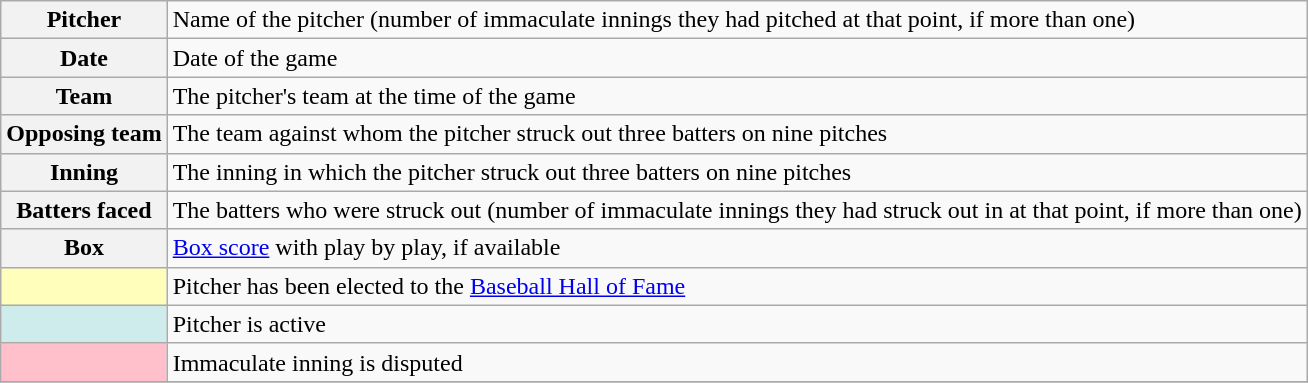<table class="wikitable">
<tr>
<th scope="row">Pitcher </th>
<td>Name of the pitcher (number of immaculate innings they had pitched at that point, if more than one)</td>
</tr>
<tr>
<th scope="row">Date</th>
<td>Date of the game</td>
</tr>
<tr>
<th scope="row">Team</th>
<td>The pitcher's team at the time of the game</td>
</tr>
<tr>
<th scope="row">Opposing team</th>
<td>The team against whom the pitcher struck out three batters on nine pitches</td>
</tr>
<tr>
<th scope="row">Inning</th>
<td>The inning in which the pitcher struck out three batters on nine pitches</td>
</tr>
<tr>
<th scope="row">Batters faced </th>
<td>The batters who were struck out (number of immaculate innings they had struck out in at that point, if more than one)</td>
</tr>
<tr>
<th scope="row">Box</th>
<td><a href='#'>Box score</a> with play by play, if available</td>
</tr>
<tr>
<th scope="row" style="background:#ffb;"></th>
<td>Pitcher has been elected to the <a href='#'>Baseball Hall of Fame</a></td>
</tr>
<tr>
<th scope="row" style="background:#cfecec;"></th>
<td>Pitcher is active</td>
</tr>
<tr>
<th scope="row" style="background-color:#FFC0CB"></th>
<td>Immaculate inning is disputed</td>
</tr>
<tr>
</tr>
</table>
